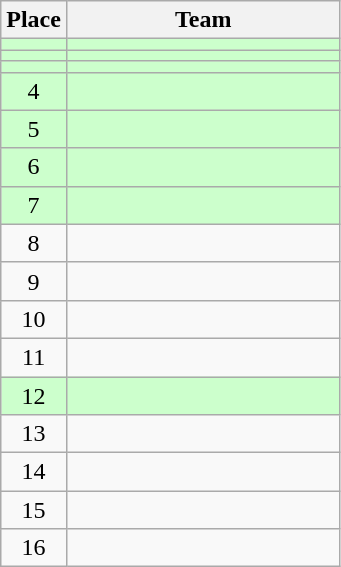<table class="wikitable" style="text-align:center;">
<tr>
<th width=30>Place</th>
<th width=175>Team</th>
</tr>
<tr bgcolor=ccffcc>
<td></td>
<td align="left"></td>
</tr>
<tr bgcolor=ccffcc>
<td></td>
<td align="left"></td>
</tr>
<tr bgcolor=ccffcc>
<td></td>
<td align="left"></td>
</tr>
<tr bgcolor=ccffcc>
<td>4</td>
<td align="left"></td>
</tr>
<tr bgcolor=ccffcc>
<td>5</td>
<td align="left"></td>
</tr>
<tr bgcolor=ccffcc>
<td>6</td>
<td align="left"></td>
</tr>
<tr bgcolor=ccffcc>
<td>7</td>
<td align="left"></td>
</tr>
<tr>
<td>8</td>
<td align="left"></td>
</tr>
<tr>
<td>9</td>
<td align="left"></td>
</tr>
<tr>
<td>10</td>
<td align="left"></td>
</tr>
<tr>
<td>11</td>
<td align="left"></td>
</tr>
<tr bgcolor=ccffcc>
<td>12</td>
<td align="left"></td>
</tr>
<tr>
<td>13</td>
<td align="left"></td>
</tr>
<tr>
<td>14</td>
<td align="left"></td>
</tr>
<tr>
<td>15</td>
<td align="left"></td>
</tr>
<tr>
<td>16</td>
<td align="left"></td>
</tr>
</table>
